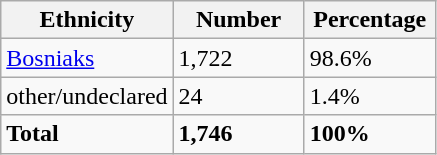<table class="wikitable">
<tr>
<th width="100px">Ethnicity</th>
<th width="80px">Number</th>
<th width="80px">Percentage</th>
</tr>
<tr>
<td><a href='#'>Bosniaks</a></td>
<td>1,722</td>
<td>98.6%</td>
</tr>
<tr>
<td>other/undeclared</td>
<td>24</td>
<td>1.4%</td>
</tr>
<tr>
<td><strong>Total</strong></td>
<td><strong>1,746</strong></td>
<td><strong>100%</strong></td>
</tr>
</table>
